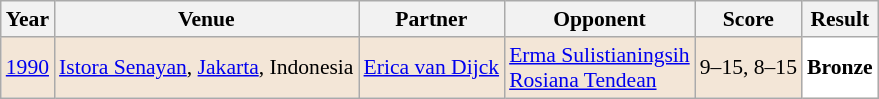<table class="sortable wikitable" style="font-size: 90%;">
<tr>
<th>Year</th>
<th>Venue</th>
<th>Partner</th>
<th>Opponent</th>
<th>Score</th>
<th>Result</th>
</tr>
<tr style="background:#F3E6D7">
<td align="center"><a href='#'>1990</a></td>
<td align="left"><a href='#'>Istora Senayan</a>, <a href='#'>Jakarta</a>, Indonesia</td>
<td align="left"> <a href='#'>Erica van Dijck</a></td>
<td align="left"> <a href='#'>Erma Sulistianingsih</a> <br>  <a href='#'>Rosiana Tendean</a></td>
<td align="left">9–15, 8–15</td>
<td style="text-align:left; background:white"> <strong>Bronze</strong></td>
</tr>
</table>
